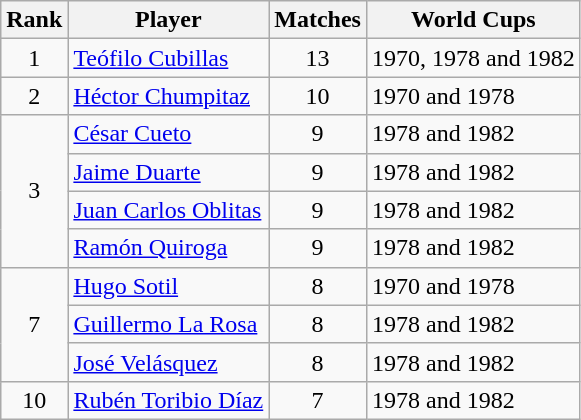<table class="wikitable" style="text-align: left;">
<tr>
<th>Rank</th>
<th>Player</th>
<th>Matches</th>
<th>World Cups</th>
</tr>
<tr>
<td align=center>1</td>
<td><a href='#'>Teófilo Cubillas</a></td>
<td align=center>13</td>
<td>1970, 1978 and 1982</td>
</tr>
<tr>
<td align=center>2</td>
<td><a href='#'>Héctor Chumpitaz</a></td>
<td align=center>10</td>
<td>1970 and 1978</td>
</tr>
<tr>
<td rowspan=4 align=center>3</td>
<td><a href='#'>César Cueto</a></td>
<td align=center>9</td>
<td>1978 and 1982</td>
</tr>
<tr>
<td><a href='#'>Jaime Duarte</a></td>
<td align=center>9</td>
<td>1978 and 1982</td>
</tr>
<tr>
<td><a href='#'>Juan Carlos Oblitas</a></td>
<td align=center>9</td>
<td>1978 and 1982</td>
</tr>
<tr>
<td><a href='#'>Ramón Quiroga</a></td>
<td align=center>9</td>
<td>1978 and 1982</td>
</tr>
<tr>
<td rowspan=3 align=center>7</td>
<td><a href='#'>Hugo Sotil</a></td>
<td align=center>8</td>
<td>1970 and 1978</td>
</tr>
<tr>
<td><a href='#'>Guillermo La Rosa</a></td>
<td align=center>8</td>
<td>1978 and 1982</td>
</tr>
<tr>
<td><a href='#'>José Velásquez</a></td>
<td align=center>8</td>
<td>1978 and 1982</td>
</tr>
<tr>
<td align=center>10</td>
<td><a href='#'>Rubén Toribio Díaz</a></td>
<td align=center>7</td>
<td>1978 and 1982</td>
</tr>
</table>
